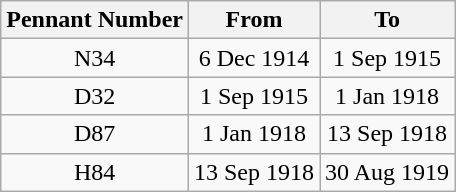<table class="wikitable" style="text-align:center">
<tr>
<th>Pennant Number</th>
<th>From</th>
<th>To</th>
</tr>
<tr>
<td>N34</td>
<td>6 Dec 1914</td>
<td>1 Sep 1915</td>
</tr>
<tr>
<td>D32</td>
<td>1 Sep 1915</td>
<td>1 Jan 1918</td>
</tr>
<tr>
<td>D87</td>
<td>1 Jan 1918</td>
<td>13 Sep 1918</td>
</tr>
<tr>
<td>H84</td>
<td>13 Sep 1918</td>
<td>30 Aug 1919</td>
</tr>
</table>
